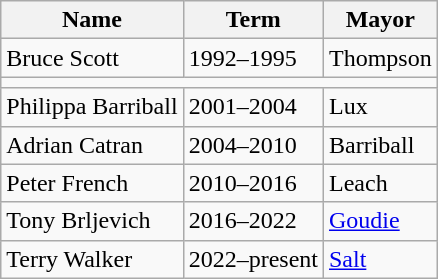<table class="wikitable">
<tr>
<th>Name</th>
<th>Term</th>
<th>Mayor</th>
</tr>
<tr>
<td>Bruce Scott</td>
<td>1992–1995</td>
<td>Thompson</td>
</tr>
<tr>
<td colspan=3></td>
</tr>
<tr>
<td>Philippa Barriball</td>
<td>2001–2004</td>
<td>Lux</td>
</tr>
<tr>
<td>Adrian Catran</td>
<td>2004–2010</td>
<td>Barriball</td>
</tr>
<tr>
<td>Peter French</td>
<td>2010–2016</td>
<td>Leach</td>
</tr>
<tr>
<td>Tony Brljevich</td>
<td>2016–2022</td>
<td><a href='#'>Goudie</a></td>
</tr>
<tr>
<td>Terry Walker</td>
<td>2022–present</td>
<td><a href='#'>Salt</a></td>
</tr>
</table>
